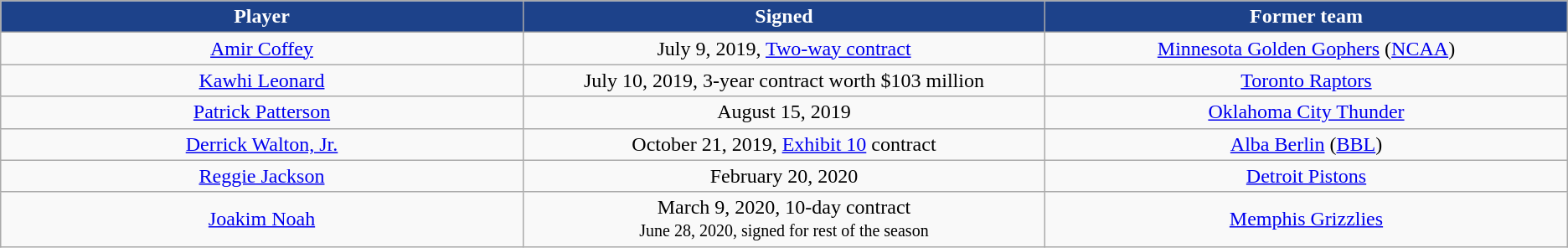<table class="wikitable sortable sortable" style="text-align: center">
<tr>
<th style="background:#1d428a; color:white" width="10%">Player</th>
<th style="background:#1d428a; color:white" width="10%">Signed</th>
<th style="background:#1d428a; color:white" width="10%">Former team</th>
</tr>
<tr style="text-align: center">
<td><a href='#'>Amir Coffey</a></td>
<td>July 9, 2019, <a href='#'>Two-way contract</a></td>
<td><a href='#'>Minnesota Golden Gophers</a> (<a href='#'>NCAA</a>)</td>
</tr>
<tr style="text-align: center">
<td><a href='#'>Kawhi Leonard</a></td>
<td>July 10, 2019, 3-year contract worth $103 million</td>
<td><a href='#'>Toronto Raptors</a></td>
</tr>
<tr style="text-align: center">
<td><a href='#'>Patrick Patterson</a></td>
<td>August 15, 2019</td>
<td><a href='#'>Oklahoma City Thunder</a></td>
</tr>
<tr style="text-align: center">
<td><a href='#'>Derrick Walton, Jr.</a></td>
<td>October 21, 2019, <a href='#'>Exhibit 10</a> contract</td>
<td><a href='#'>Alba Berlin</a> (<a href='#'>BBL</a>)</td>
</tr>
<tr style="text-align: center">
<td><a href='#'>Reggie Jackson</a></td>
<td>February 20, 2020</td>
<td><a href='#'>Detroit Pistons</a></td>
</tr>
<tr style="text-align: center">
<td><a href='#'>Joakim Noah</a></td>
<td>March 9, 2020, 10-day contract<br><small>June 28, 2020, signed for rest of the season</small></td>
<td><a href='#'>Memphis Grizzlies</a></td>
</tr>
</table>
